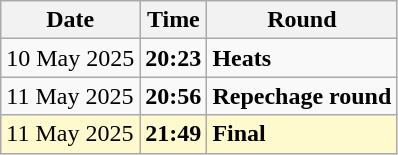<table class="wikitable">
<tr>
<th>Date</th>
<th>Time</th>
<th>Round</th>
</tr>
<tr>
<td>10 May 2025</td>
<td><strong>20:23</strong></td>
<td><strong>Heats</strong></td>
</tr>
<tr>
<td>11 May 2025</td>
<td><strong>20:56</strong></td>
<td><strong>Repechage round</strong></td>
</tr>
<tr style="background:lemonchiffon">
<td>11 May 2025</td>
<td><strong>21:49</strong></td>
<td><strong>Final</strong></td>
</tr>
</table>
